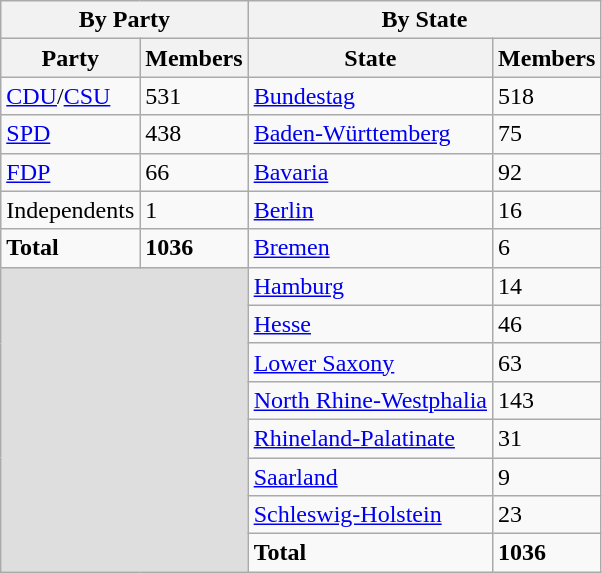<table class="wikitable">
<tr>
<th colspan=2>By Party</th>
<th colspan=2>By State</th>
</tr>
<tr ->
<th>Party</th>
<th>Members</th>
<th>State</th>
<th>Members</th>
</tr>
<tr>
<td><a href='#'>CDU</a>/<a href='#'>CSU</a></td>
<td>531</td>
<td><a href='#'>Bundestag</a></td>
<td>518</td>
</tr>
<tr>
<td><a href='#'>SPD</a></td>
<td>438</td>
<td><a href='#'>Baden-Württemberg</a></td>
<td>75</td>
</tr>
<tr>
<td><a href='#'>FDP</a></td>
<td>66</td>
<td><a href='#'>Bavaria</a></td>
<td>92</td>
</tr>
<tr>
<td>Independents</td>
<td>1</td>
<td><a href='#'>Berlin</a></td>
<td>16</td>
</tr>
<tr>
<td><strong>Total</strong></td>
<td><strong>1036</strong></td>
<td><a href='#'>Bremen</a></td>
<td>6</td>
</tr>
<tr>
<td colspan="2" rowspan="8" style="background:#dedede;"></td>
<td><a href='#'>Hamburg</a></td>
<td>14</td>
</tr>
<tr>
<td><a href='#'>Hesse</a></td>
<td>46</td>
</tr>
<tr>
<td><a href='#'>Lower Saxony</a></td>
<td>63</td>
</tr>
<tr>
<td><a href='#'>North Rhine-Westphalia</a></td>
<td>143</td>
</tr>
<tr>
<td><a href='#'>Rhineland-Palatinate</a></td>
<td>31</td>
</tr>
<tr>
<td><a href='#'>Saarland</a></td>
<td>9</td>
</tr>
<tr>
<td><a href='#'>Schleswig-Holstein</a></td>
<td>23</td>
</tr>
<tr>
<td><strong>Total</strong></td>
<td><strong>1036</strong></td>
</tr>
</table>
